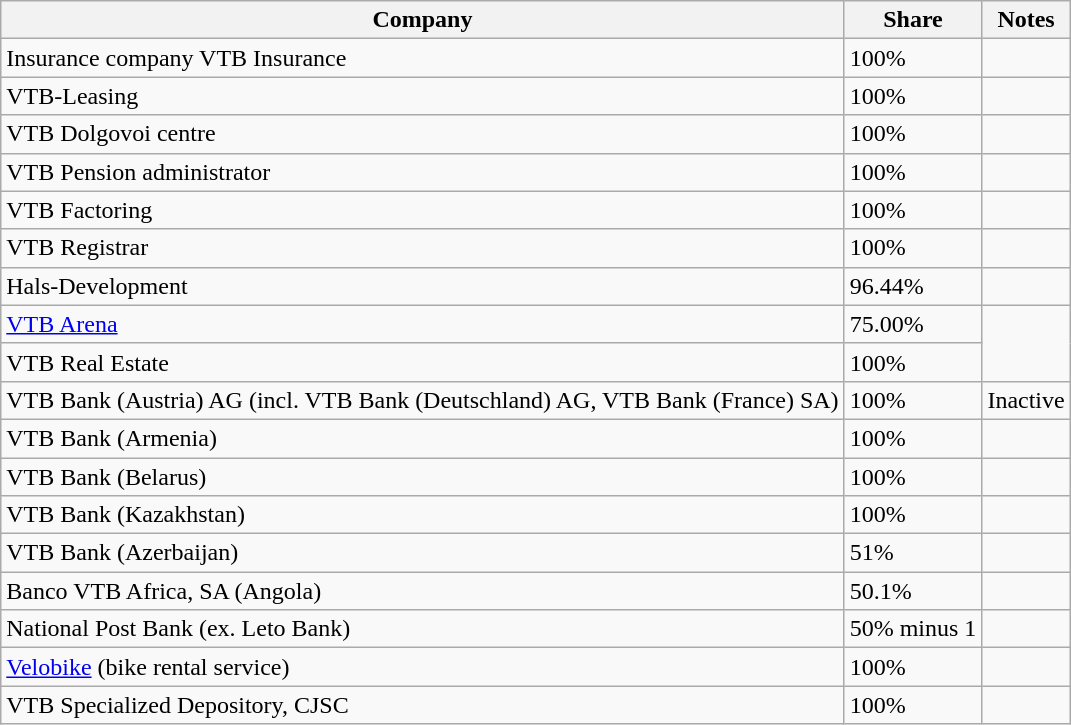<table class="wikitable">
<tr>
<th>Company</th>
<th>Share</th>
<th>Notes</th>
</tr>
<tr>
<td>Insurance company VTB Insurance</td>
<td>100%</td>
<td></td>
</tr>
<tr>
<td>VTB-Leasing</td>
<td>100%</td>
<td></td>
</tr>
<tr>
<td>VTB Dolgovoi centre</td>
<td>100%</td>
<td></td>
</tr>
<tr>
<td>VTB Pension administrator</td>
<td>100%</td>
<td></td>
</tr>
<tr>
<td>VTB Factoring</td>
<td>100%</td>
<td></td>
</tr>
<tr>
<td>VTB Registrar</td>
<td>100%</td>
<td></td>
</tr>
<tr>
<td>Hals-Development</td>
<td>96.44%</td>
<td></td>
</tr>
<tr>
<td><a href='#'>VTB Arena</a></td>
<td>75.00%</td>
</tr>
<tr>
<td>VTB Real Estate</td>
<td>100%</td>
</tr>
<tr>
<td>VTB Bank (Austria) AG (incl. VTB Bank (Deutschland) AG, VTB Bank (France) SA)</td>
<td>100%</td>
<td>Inactive</td>
</tr>
<tr>
<td>VTB Bank (Armenia)</td>
<td>100%</td>
<td></td>
</tr>
<tr>
<td>VTB Bank (Belarus)</td>
<td>100%</td>
<td></td>
</tr>
<tr>
<td>VTB Bank (Kazakhstan)</td>
<td>100%</td>
<td></td>
</tr>
<tr>
<td>VTB Bank (Azerbaijan)</td>
<td>51%</td>
<td></td>
</tr>
<tr>
<td>Banco VTB Africa, SA (Angola)</td>
<td>50.1%</td>
<td></td>
</tr>
<tr>
<td>National Post Bank (ex. Leto Bank)</td>
<td>50% minus 1</td>
<td></td>
</tr>
<tr>
<td><a href='#'>Velobike</a> (bike rental service)</td>
<td>100%</td>
<td></td>
</tr>
<tr>
<td>VTB Specialized Depository, CJSC</td>
<td>100%</td>
<td></td>
</tr>
</table>
